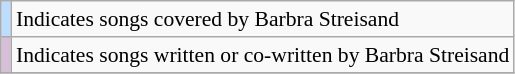<table class="wikitable" style="font-size:90%;">
<tr>
<td style="background-color:#bbddff"> </td>
<td>Indicates songs covered by Barbra Streisand</td>
</tr>
<tr>
<td style="background-color:#D8BFD8"> </td>
<td>Indicates songs written or co-written by Barbra Streisand</td>
</tr>
<tr>
</tr>
</table>
